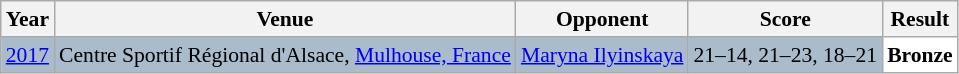<table class="sortable wikitable" style="font-size: 90%;">
<tr>
<th>Year</th>
<th>Venue</th>
<th>Opponent</th>
<th>Score</th>
<th>Result</th>
</tr>
<tr style="background:#AABBCC">
<td align="center"><a href='#'>2017</a></td>
<td align="left">Centre Sportif Régional d'Alsace, <a href='#'>Mulhouse, France</a></td>
<td align="left"> <a href='#'>Maryna Ilyinskaya</a></td>
<td align="left">21–14, 21–23, 18–21</td>
<td style="text-align:left; background:white"> <strong>Bronze</strong></td>
</tr>
</table>
